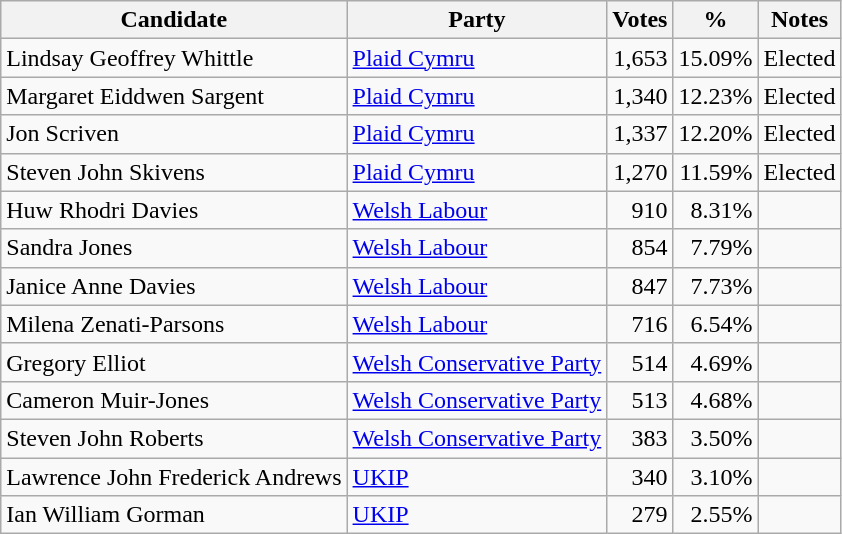<table class=wikitable style=text-align:right>
<tr>
<th>Candidate</th>
<th>Party</th>
<th>Votes</th>
<th>%</th>
<th>Notes</th>
</tr>
<tr>
<td align=left>Lindsay Geoffrey Whittle</td>
<td align=left><a href='#'>Plaid Cymru</a></td>
<td>1,653</td>
<td>15.09%</td>
<td align=left>Elected</td>
</tr>
<tr>
<td align=left>Margaret Eiddwen Sargent</td>
<td align=left><a href='#'>Plaid Cymru</a></td>
<td>1,340</td>
<td>12.23%</td>
<td align=left>Elected</td>
</tr>
<tr>
<td align=left>Jon Scriven</td>
<td align=left><a href='#'>Plaid Cymru</a></td>
<td>1,337</td>
<td>12.20%</td>
<td align=left>Elected</td>
</tr>
<tr>
<td align=left>Steven John Skivens</td>
<td align=left><a href='#'>Plaid Cymru</a></td>
<td>1,270</td>
<td>11.59%</td>
<td align=left>Elected</td>
</tr>
<tr>
<td align=left>Huw Rhodri Davies</td>
<td align=left><a href='#'>Welsh Labour</a></td>
<td>910</td>
<td>8.31%</td>
<td></td>
</tr>
<tr>
<td align=left>Sandra Jones</td>
<td align=left><a href='#'>Welsh Labour</a></td>
<td>854</td>
<td>7.79%</td>
<td></td>
</tr>
<tr>
<td align=left>Janice Anne Davies</td>
<td align=left><a href='#'>Welsh Labour</a></td>
<td>847</td>
<td>7.73%</td>
<td></td>
</tr>
<tr>
<td align=left>Milena Zenati-Parsons</td>
<td align=left><a href='#'>Welsh Labour</a></td>
<td>716</td>
<td>6.54%</td>
<td></td>
</tr>
<tr>
<td align=left>Gregory Elliot</td>
<td align=left><a href='#'>Welsh Conservative Party</a></td>
<td>514</td>
<td>4.69%</td>
<td></td>
</tr>
<tr>
<td align=left>Cameron Muir-Jones</td>
<td align=left><a href='#'>Welsh Conservative Party</a></td>
<td>513</td>
<td>4.68%</td>
<td></td>
</tr>
<tr>
<td align=left>Steven John Roberts</td>
<td align=left><a href='#'>Welsh Conservative Party</a></td>
<td>383</td>
<td>3.50%</td>
<td></td>
</tr>
<tr>
<td align=left>Lawrence John Frederick Andrews</td>
<td align=left><a href='#'>UKIP</a></td>
<td>340</td>
<td>3.10%</td>
<td></td>
</tr>
<tr>
<td align=left>Ian William Gorman</td>
<td align=left><a href='#'>UKIP</a></td>
<td>279</td>
<td>2.55%</td>
<td></td>
</tr>
</table>
